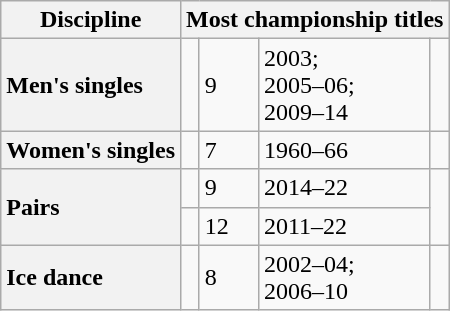<table class="wikitable unsortable" style="text-align:left">
<tr>
<th scope="col">Discipline</th>
<th colspan="4" scope="col">Most championship titles</th>
</tr>
<tr>
<th scope="row" style="text-align:left">Men's singles</th>
<td></td>
<td>9</td>
<td>2003;<br>2005–06;<br>2009–14</td>
<td></td>
</tr>
<tr>
<th scope="row" style="text-align:left">Women's singles</th>
<td></td>
<td>7</td>
<td>1960–66</td>
<td></td>
</tr>
<tr>
<th rowspan="2" scope="row" style="text-align:left">Pairs</th>
<td></td>
<td>9</td>
<td>2014–22</td>
<td rowspan="2"></td>
</tr>
<tr>
<td></td>
<td>12</td>
<td>2011–22</td>
</tr>
<tr>
<th scope="row" style="text-align:left">Ice dance</th>
<td></td>
<td>8</td>
<td>2002–04;<br>2006–10</td>
<td></td>
</tr>
</table>
